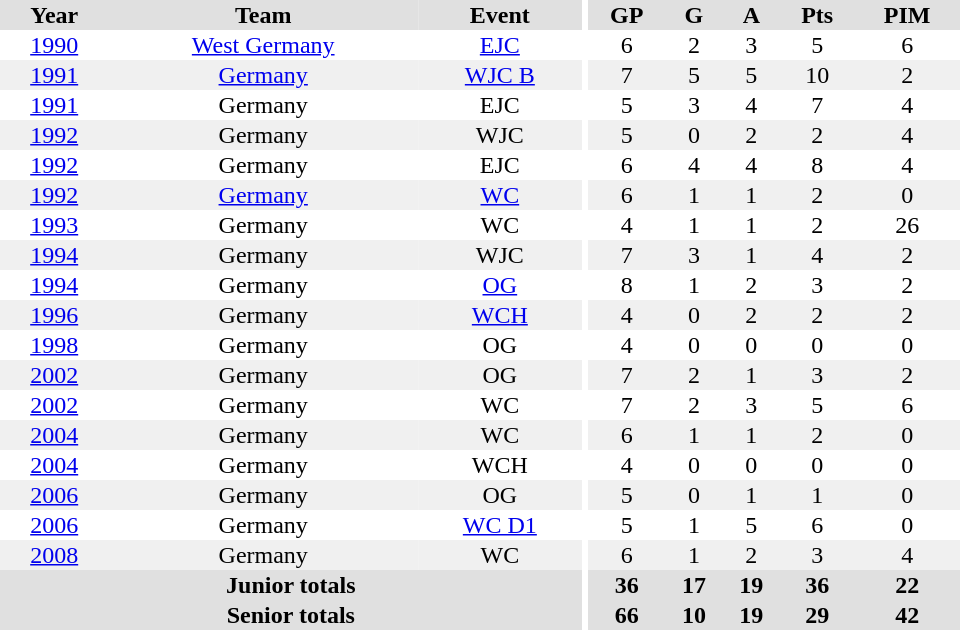<table border="0" cellpadding="1" cellspacing="0" ID="Table3" style="text-align:center; width:40em">
<tr ALIGN="center" bgcolor="#e0e0e0">
<th>Year</th>
<th>Team</th>
<th>Event</th>
<th rowspan="99" bgcolor="#ffffff"></th>
<th>GP</th>
<th>G</th>
<th>A</th>
<th>Pts</th>
<th>PIM</th>
</tr>
<tr>
<td><a href='#'>1990</a></td>
<td><a href='#'>West Germany</a></td>
<td><a href='#'>EJC</a></td>
<td>6</td>
<td>2</td>
<td>3</td>
<td>5</td>
<td>6</td>
</tr>
<tr bgcolor="#f0f0f0">
<td><a href='#'>1991</a></td>
<td><a href='#'>Germany</a></td>
<td><a href='#'>WJC B</a></td>
<td>7</td>
<td>5</td>
<td>5</td>
<td>10</td>
<td>2</td>
</tr>
<tr>
<td><a href='#'>1991</a></td>
<td>Germany</td>
<td>EJC</td>
<td>5</td>
<td>3</td>
<td>4</td>
<td>7</td>
<td>4</td>
</tr>
<tr bgcolor="#f0f0f0">
<td><a href='#'>1992</a></td>
<td>Germany</td>
<td>WJC</td>
<td>5</td>
<td>0</td>
<td>2</td>
<td>2</td>
<td>4</td>
</tr>
<tr>
<td><a href='#'>1992</a></td>
<td>Germany</td>
<td>EJC</td>
<td>6</td>
<td>4</td>
<td>4</td>
<td>8</td>
<td>4</td>
</tr>
<tr bgcolor="#f0f0f0">
<td><a href='#'>1992</a></td>
<td><a href='#'>Germany</a></td>
<td><a href='#'>WC</a></td>
<td>6</td>
<td>1</td>
<td>1</td>
<td>2</td>
<td>0</td>
</tr>
<tr>
<td><a href='#'>1993</a></td>
<td>Germany</td>
<td>WC</td>
<td>4</td>
<td>1</td>
<td>1</td>
<td>2</td>
<td>26</td>
</tr>
<tr bgcolor="#f0f0f0">
<td><a href='#'>1994</a></td>
<td>Germany</td>
<td>WJC</td>
<td>7</td>
<td>3</td>
<td>1</td>
<td>4</td>
<td>2</td>
</tr>
<tr>
<td><a href='#'>1994</a></td>
<td>Germany</td>
<td><a href='#'>OG</a></td>
<td>8</td>
<td>1</td>
<td>2</td>
<td>3</td>
<td>2</td>
</tr>
<tr bgcolor="#f0f0f0">
<td><a href='#'>1996</a></td>
<td>Germany</td>
<td><a href='#'>WCH</a></td>
<td>4</td>
<td>0</td>
<td>2</td>
<td>2</td>
<td>2</td>
</tr>
<tr>
<td><a href='#'>1998</a></td>
<td>Germany</td>
<td>OG</td>
<td>4</td>
<td>0</td>
<td>0</td>
<td>0</td>
<td>0</td>
</tr>
<tr bgcolor="#f0f0f0">
<td><a href='#'>2002</a></td>
<td>Germany</td>
<td>OG</td>
<td>7</td>
<td>2</td>
<td>1</td>
<td>3</td>
<td>2</td>
</tr>
<tr>
<td><a href='#'>2002</a></td>
<td>Germany</td>
<td>WC</td>
<td>7</td>
<td>2</td>
<td>3</td>
<td>5</td>
<td>6</td>
</tr>
<tr bgcolor="#f0f0f0">
<td><a href='#'>2004</a></td>
<td>Germany</td>
<td>WC</td>
<td>6</td>
<td>1</td>
<td>1</td>
<td>2</td>
<td>0</td>
</tr>
<tr>
<td><a href='#'>2004</a></td>
<td>Germany</td>
<td>WCH</td>
<td>4</td>
<td>0</td>
<td>0</td>
<td>0</td>
<td>0</td>
</tr>
<tr bgcolor="#f0f0f0">
<td><a href='#'>2006</a></td>
<td>Germany</td>
<td>OG</td>
<td>5</td>
<td>0</td>
<td>1</td>
<td>1</td>
<td>0</td>
</tr>
<tr>
<td><a href='#'>2006</a></td>
<td>Germany</td>
<td><a href='#'>WC D1</a></td>
<td>5</td>
<td>1</td>
<td>5</td>
<td>6</td>
<td>0</td>
</tr>
<tr bgcolor="#f0f0f0">
<td><a href='#'>2008</a></td>
<td>Germany</td>
<td>WC</td>
<td>6</td>
<td>1</td>
<td>2</td>
<td>3</td>
<td>4</td>
</tr>
<tr bgcolor="#e0e0e0">
<th colspan="3">Junior totals</th>
<th>36</th>
<th>17</th>
<th>19</th>
<th>36</th>
<th>22</th>
</tr>
<tr bgcolor="#e0e0e0">
<th colspan="3">Senior totals</th>
<th>66</th>
<th>10</th>
<th>19</th>
<th>29</th>
<th>42</th>
</tr>
</table>
